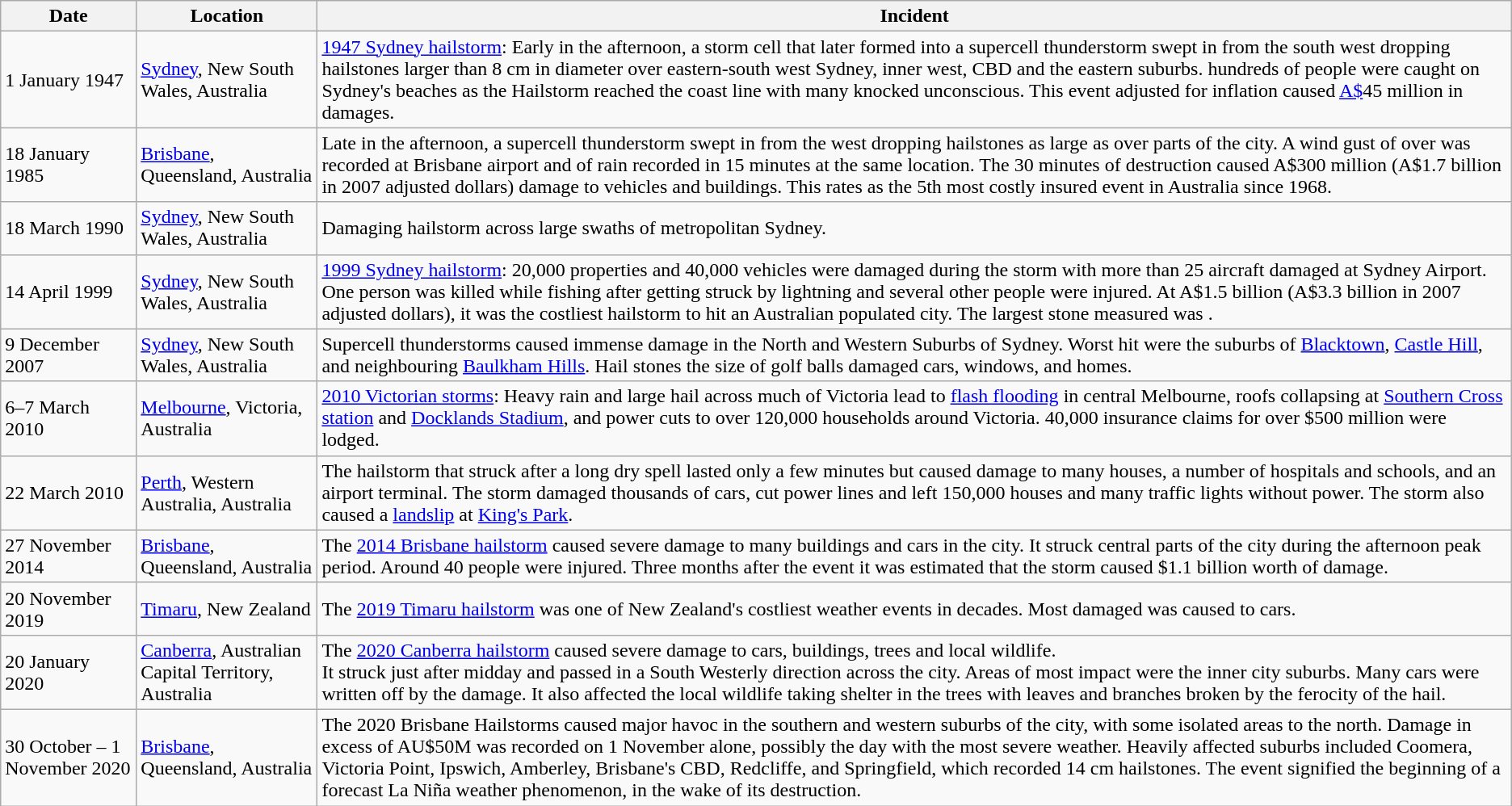<table class="wikitable">
<tr>
<th>Date</th>
<th>Location</th>
<th>Incident</th>
</tr>
<tr>
<td>1 January 1947</td>
<td><a href='#'>Sydney</a>, New South Wales, Australia</td>
<td><a href='#'>1947 Sydney hailstorm</a>: Early in the afternoon, a storm cell that later formed into a supercell thunderstorm swept in from the south west dropping hailstones larger than 8 cm in diameter over eastern-south west Sydney, inner west, CBD and the eastern suburbs. hundreds of people were caught on Sydney's beaches as the Hailstorm reached the coast line with many knocked unconscious. This event adjusted for inflation caused <a href='#'>A$</a>45 million in damages.</td>
</tr>
<tr>
<td>18 January 1985</td>
<td><a href='#'>Brisbane</a>, Queensland, Australia</td>
<td>Late in the afternoon, a supercell thunderstorm swept in from the west dropping hailstones as large as  over parts of the city. A wind gust of over  was recorded at Brisbane airport and  of rain recorded in 15 minutes at the same location. The 30 minutes of destruction caused A$300 million (A$1.7 billion in 2007 adjusted dollars) damage to vehicles and buildings. This rates as the 5th most costly insured event in Australia since 1968.</td>
</tr>
<tr>
<td>18 March 1990</td>
<td><a href='#'>Sydney</a>, New South Wales, Australia</td>
<td>Damaging hailstorm across large swaths of metropolitan Sydney.</td>
</tr>
<tr>
<td>14 April 1999</td>
<td><a href='#'>Sydney</a>, New South Wales, Australia</td>
<td><a href='#'>1999 Sydney hailstorm</a>: 20,000 properties and 40,000 vehicles were damaged during the storm with more than 25 aircraft damaged at Sydney Airport. One person was killed while fishing after getting struck by lightning and several other people were injured. At A$1.5 billion (A$3.3 billion in 2007 adjusted dollars), it was the costliest hailstorm to hit an Australian populated city. The largest stone measured was .</td>
</tr>
<tr>
<td>9 December 2007</td>
<td><a href='#'>Sydney</a>, New South Wales, Australia</td>
<td>Supercell thunderstorms caused immense damage in the North and Western Suburbs of Sydney. Worst hit were the suburbs of <a href='#'>Blacktown</a>, <a href='#'>Castle Hill</a>, and neighbouring <a href='#'>Baulkham Hills</a>. Hail stones the size of golf balls damaged cars, windows, and homes.</td>
</tr>
<tr>
<td>6–7 March 2010</td>
<td><a href='#'>Melbourne</a>, Victoria, Australia</td>
<td><a href='#'>2010 Victorian storms</a>: Heavy rain and large hail across much of Victoria lead to <a href='#'>flash flooding</a> in central Melbourne, roofs collapsing at <a href='#'>Southern Cross station</a> and <a href='#'>Docklands Stadium</a>, and power cuts to over 120,000 households around Victoria. 40,000 insurance claims for over $500 million were lodged.</td>
</tr>
<tr>
<td>22 March 2010</td>
<td><a href='#'>Perth</a>, Western Australia, Australia</td>
<td>The hailstorm that struck after a long dry spell lasted only a few minutes but caused damage to many houses, a number of hospitals and schools, and an airport terminal. The storm damaged thousands of cars, cut power lines and left 150,000 houses and many traffic lights without power. The storm also caused a <a href='#'>landslip</a> at <a href='#'>King's Park</a>.</td>
</tr>
<tr>
<td>27 November 2014</td>
<td><a href='#'>Brisbane</a>, Queensland, Australia</td>
<td>The <a href='#'>2014 Brisbane hailstorm</a> caused severe damage to many buildings and cars in the city. It struck central parts of the city during the afternoon peak period. Around 40 people were injured.  Three months after the event it was estimated that the storm caused $1.1 billion worth of damage.</td>
</tr>
<tr>
<td>20 November 2019</td>
<td><a href='#'>Timaru</a>, New Zealand</td>
<td>The <a href='#'>2019 Timaru hailstorm</a> was one of New Zealand's costliest weather events in decades. Most damaged was caused to cars.</td>
</tr>
<tr>
<td>20 January 2020</td>
<td><a href='#'>Canberra</a>, Australian Capital Territory, Australia</td>
<td>The <a href='#'>2020 Canberra hailstorm</a> caused severe damage to cars, buildings, trees and local wildlife.<br>It struck just after midday and passed in a South Westerly direction across the city. Areas of most impact were the inner city suburbs. Many cars were written off by the damage. It also affected the local wildlife taking shelter in the trees with leaves and branches broken by the ferocity of the hail.</td>
</tr>
<tr>
<td>30 October – 1 November 2020</td>
<td><a href='#'>Brisbane</a>, Queensland, Australia</td>
<td>The 2020 Brisbane Hailstorms caused major havoc in the southern and western suburbs of the city, with some isolated areas to the north. Damage in excess of AU$50M was recorded on 1 November alone, possibly the day with the most severe weather. Heavily affected suburbs included Coomera, Victoria Point, Ipswich, Amberley, Brisbane's CBD, Redcliffe, and Springfield, which recorded 14 cm hailstones. The event signified the beginning of a forecast La Niña weather phenomenon, in the wake of its destruction.</td>
</tr>
</table>
